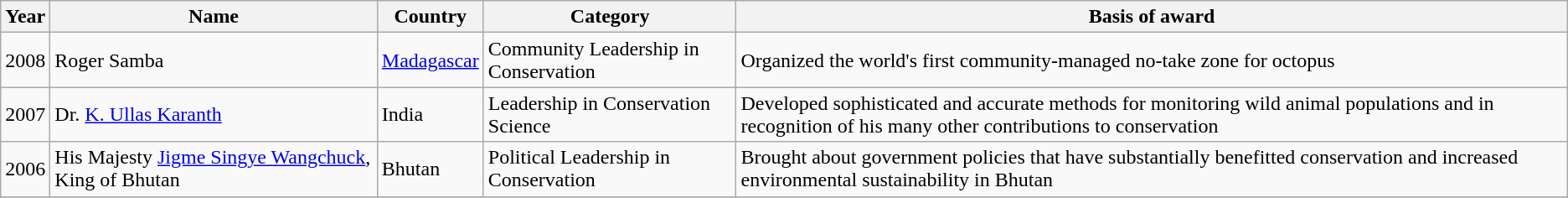<table class="wikitable">
<tr>
<th>Year</th>
<th>Name</th>
<th>Country</th>
<th>Category</th>
<th>Basis of award</th>
</tr>
<tr>
<td>2008</td>
<td>Roger Samba</td>
<td><a href='#'>Madagascar</a></td>
<td>Community Leadership in Conservation</td>
<td>Organized the world's first community-managed no-take zone for octopus</td>
</tr>
<tr>
<td>2007</td>
<td>Dr. <a href='#'>K. Ullas Karanth</a></td>
<td>India</td>
<td>Leadership in Conservation Science</td>
<td>Developed sophisticated and accurate methods for monitoring wild animal populations and in recognition of his many other contributions to conservation</td>
</tr>
<tr>
<td>2006</td>
<td>His Majesty <a href='#'>Jigme Singye Wangchuck</a>, King of Bhutan</td>
<td>Bhutan</td>
<td>Political Leadership in Conservation</td>
<td>Brought about government policies that have substantially benefitted conservation and increased environmental sustainability in Bhutan</td>
</tr>
<tr>
</tr>
</table>
